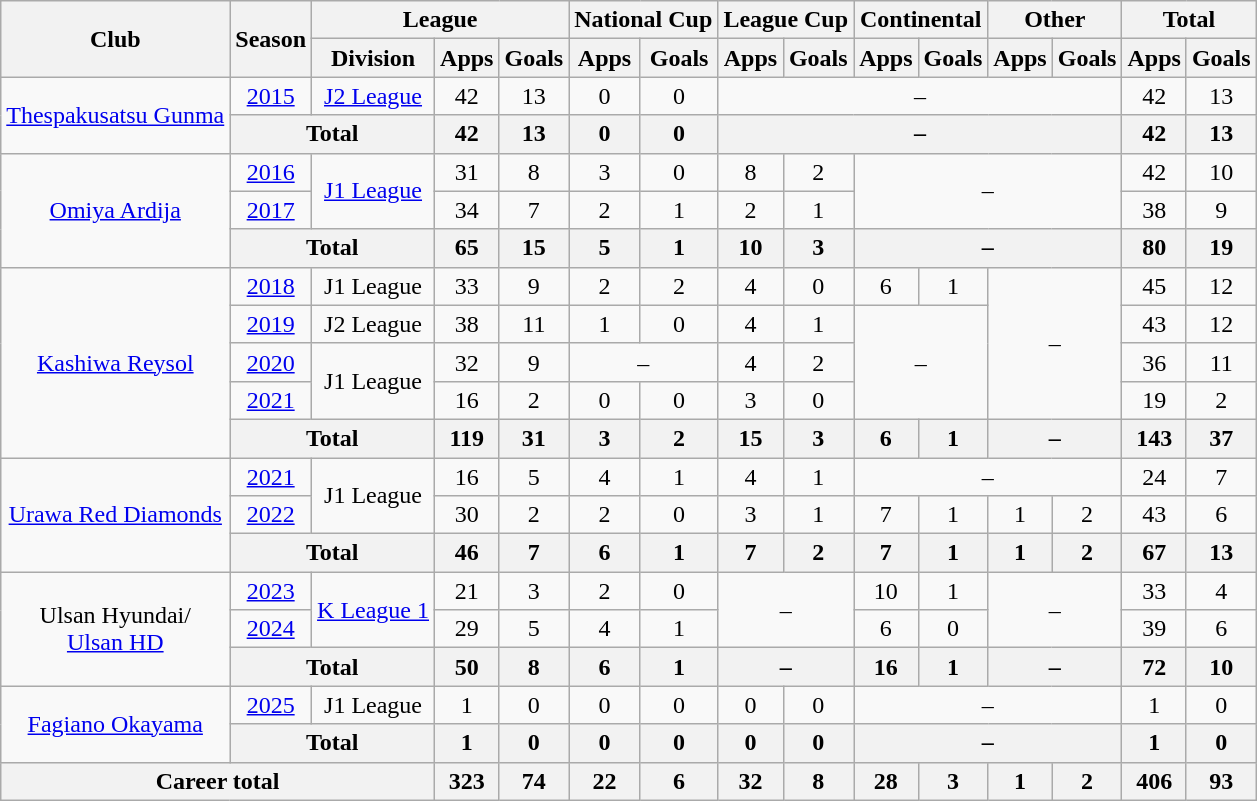<table class=wikitable style=text-align:center>
<tr>
<th rowspan=2>Club</th>
<th rowspan=2>Season</th>
<th colspan=3>League</th>
<th colspan=2>National Cup</th>
<th colspan=2>League Cup</th>
<th colspan=2>Continental</th>
<th colspan=2>Other</th>
<th colspan=2>Total</th>
</tr>
<tr>
<th>Division</th>
<th>Apps</th>
<th>Goals</th>
<th>Apps</th>
<th>Goals</th>
<th>Apps</th>
<th>Goals</th>
<th>Apps</th>
<th>Goals</th>
<th>Apps</th>
<th>Goals</th>
<th>Apps</th>
<th>Goals</th>
</tr>
<tr>
<td rowspan="2"><a href='#'>Thespakusatsu Gunma</a></td>
<td><a href='#'>2015</a></td>
<td><a href='#'>J2 League</a></td>
<td>42</td>
<td>13</td>
<td>0</td>
<td>0</td>
<td colspan="6">–</td>
<td>42</td>
<td>13</td>
</tr>
<tr>
<th colspan="2">Total</th>
<th>42</th>
<th>13</th>
<th>0</th>
<th>0</th>
<th colspan="6">–</th>
<th>42</th>
<th>13</th>
</tr>
<tr>
<td rowspan="3"><a href='#'>Omiya Ardija</a></td>
<td><a href='#'>2016</a></td>
<td rowspan="2"><a href='#'>J1 League</a></td>
<td>31</td>
<td>8</td>
<td>3</td>
<td>0</td>
<td>8</td>
<td>2</td>
<td rowspan="2" colspan="4">–</td>
<td>42</td>
<td>10</td>
</tr>
<tr>
<td><a href='#'>2017</a></td>
<td>34</td>
<td>7</td>
<td>2</td>
<td>1</td>
<td>2</td>
<td>1</td>
<td>38</td>
<td>9</td>
</tr>
<tr>
<th colspan="2">Total</th>
<th>65</th>
<th>15</th>
<th>5</th>
<th>1</th>
<th>10</th>
<th>3</th>
<th colspan="4">–</th>
<th>80</th>
<th>19</th>
</tr>
<tr>
<td rowspan="5"><a href='#'>Kashiwa Reysol</a></td>
<td><a href='#'>2018</a></td>
<td>J1 League</td>
<td>33</td>
<td>9</td>
<td>2</td>
<td>2</td>
<td>4</td>
<td>0</td>
<td>6</td>
<td>1</td>
<td rowspan="4" colspan="2">–</td>
<td>45</td>
<td>12</td>
</tr>
<tr>
<td><a href='#'>2019</a></td>
<td>J2 League</td>
<td>38</td>
<td>11</td>
<td>1</td>
<td>0</td>
<td>4</td>
<td>1</td>
<td rowspan="3" colspan="2">–</td>
<td>43</td>
<td>12</td>
</tr>
<tr>
<td><a href='#'>2020</a></td>
<td rowspan="2">J1 League</td>
<td>32</td>
<td>9</td>
<td colspan="2">–</td>
<td>4</td>
<td>2</td>
<td>36</td>
<td>11</td>
</tr>
<tr>
<td><a href='#'>2021</a></td>
<td>16</td>
<td>2</td>
<td>0</td>
<td>0</td>
<td>3</td>
<td>0</td>
<td>19</td>
<td>2</td>
</tr>
<tr>
<th colspan="2">Total</th>
<th>119</th>
<th>31</th>
<th>3</th>
<th>2</th>
<th>15</th>
<th>3</th>
<th>6</th>
<th>1</th>
<th colspan="2">–</th>
<th>143</th>
<th>37</th>
</tr>
<tr>
<td rowspan="3"><a href='#'>Urawa Red Diamonds</a></td>
<td><a href='#'>2021</a></td>
<td rowspan="2">J1 League</td>
<td>16</td>
<td>5</td>
<td>4</td>
<td>1</td>
<td>4</td>
<td>1</td>
<td colspan="4">–</td>
<td>24</td>
<td>7</td>
</tr>
<tr>
<td><a href='#'>2022</a></td>
<td>30</td>
<td>2</td>
<td>2</td>
<td>0</td>
<td>3</td>
<td>1</td>
<td>7</td>
<td>1</td>
<td>1</td>
<td>2</td>
<td>43</td>
<td>6</td>
</tr>
<tr>
<th colspan="2">Total</th>
<th>46</th>
<th>7</th>
<th>6</th>
<th>1</th>
<th>7</th>
<th>2</th>
<th>7</th>
<th>1</th>
<th>1</th>
<th>2</th>
<th>67</th>
<th>13</th>
</tr>
<tr>
<td rowspan="3">Ulsan Hyundai/<br><a href='#'>Ulsan HD</a></td>
<td><a href='#'>2023</a></td>
<td rowspan="2"><a href='#'>K League 1</a></td>
<td>21</td>
<td>3</td>
<td>2</td>
<td>0</td>
<td rowspan="2" colspan="2">–</td>
<td>10</td>
<td>1</td>
<td rowspan="2" colspan="2">–</td>
<td>33</td>
<td>4</td>
</tr>
<tr>
<td><a href='#'>2024</a></td>
<td>29</td>
<td>5</td>
<td>4</td>
<td>1</td>
<td>6</td>
<td>0</td>
<td>39</td>
<td>6</td>
</tr>
<tr>
<th colspan="2">Total</th>
<th>50</th>
<th>8</th>
<th>6</th>
<th>1</th>
<th colspan="2">–</th>
<th>16</th>
<th>1</th>
<th colspan="2">–</th>
<th>72</th>
<th>10</th>
</tr>
<tr>
<td rowspan="2"><a href='#'>Fagiano Okayama</a></td>
<td><a href='#'>2025</a></td>
<td>J1 League</td>
<td>1</td>
<td>0</td>
<td>0</td>
<td>0</td>
<td>0</td>
<td>0</td>
<td colspan="4">–</td>
<td>1</td>
<td>0</td>
</tr>
<tr>
<th colspan="2">Total</th>
<th>1</th>
<th>0</th>
<th>0</th>
<th>0</th>
<th>0</th>
<th>0</th>
<th colspan="4">–</th>
<th>1</th>
<th>0</th>
</tr>
<tr>
<th colspan="3">Career total</th>
<th>323</th>
<th>74</th>
<th>22</th>
<th>6</th>
<th>32</th>
<th>8</th>
<th>28</th>
<th>3</th>
<th>1</th>
<th>2</th>
<th>406</th>
<th>93</th>
</tr>
</table>
